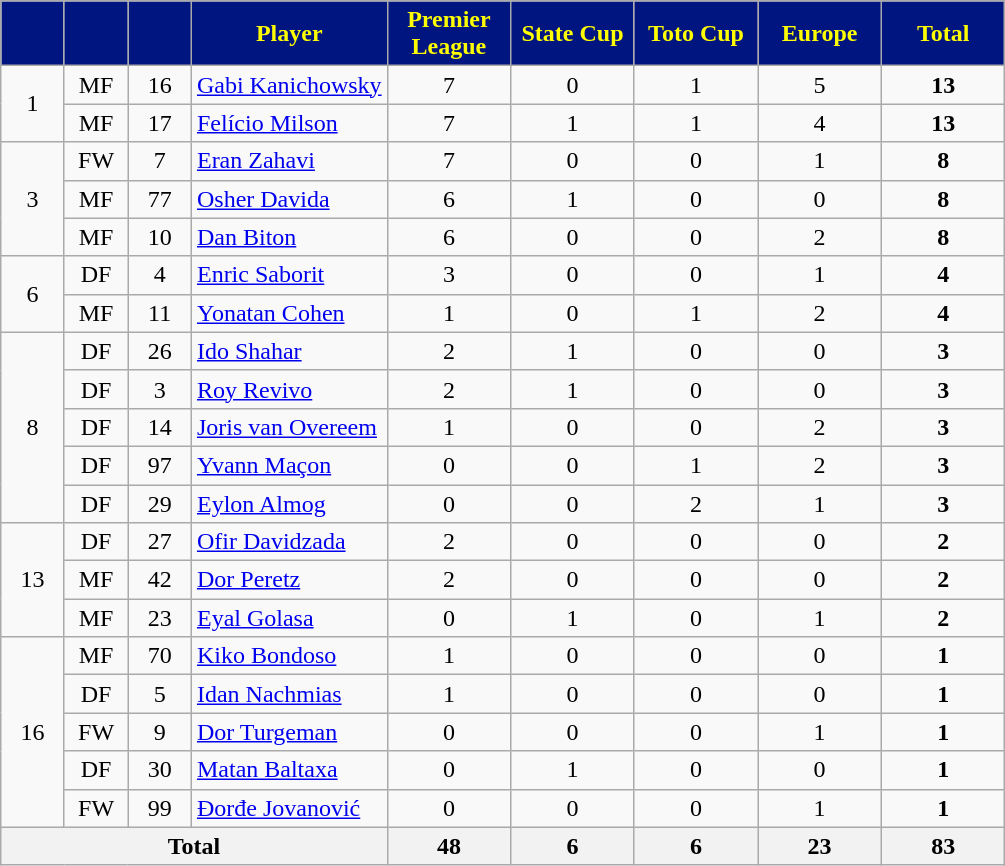<table class="wikitable sortable" style="text-align:center">
<tr>
<th style="background:#00157F;color:#FFFF00;width:35px"></th>
<th style="background:#00157F;color:#FFFF00;width:35px"></th>
<th style="background:#00157F;color:#FFFF00;width:35px"></th>
<th style="background:#00157F;color:#FFFF00">Player</th>
<th style="background:#00157F;color:#FFFF00;width:75px">Premier League</th>
<th style="background:#00157F;color:#FFFF00;width:75px">State Cup</th>
<th style="background:#00157F;color:#FFFF00;width:75px">Toto Cup</th>
<th style="background:#00157F;color:#FFFF00;width:75px">Europe</th>
<th style="background:#00157F;color:#FFFF00;width:75px">Total</th>
</tr>
<tr>
<td rowspan="2">1</td>
<td>MF</td>
<td>16</td>
<td style="text-align:left"> <a href='#'>Gabi Kanichowsky</a></td>
<td>7</td>
<td>0</td>
<td>1</td>
<td>5</td>
<td><strong>13</strong></td>
</tr>
<tr>
<td>MF</td>
<td>17</td>
<td style="text-align:left;"> <a href='#'>Felício Milson</a></td>
<td>7</td>
<td>1</td>
<td>1</td>
<td>4</td>
<td><strong>13</strong></td>
</tr>
<tr>
<td rowspan="3">3</td>
<td>FW</td>
<td>7</td>
<td style="text-align:left"> <a href='#'>Eran Zahavi</a></td>
<td>7</td>
<td>0</td>
<td>0</td>
<td>1</td>
<td><strong>8</strong></td>
</tr>
<tr>
<td>MF</td>
<td>77</td>
<td style="text-align:left;"> <a href='#'>Osher Davida</a></td>
<td>6</td>
<td>1</td>
<td>0</td>
<td>0</td>
<td><strong>8</strong></td>
</tr>
<tr>
<td>MF</td>
<td>10</td>
<td style="text-align:left"> <a href='#'>Dan Biton</a></td>
<td>6</td>
<td>0</td>
<td>0</td>
<td>2</td>
<td><strong>8</strong></td>
</tr>
<tr>
<td rowspan="2">6</td>
<td>DF</td>
<td>4</td>
<td style="text-align:left;"> <a href='#'>Enric Saborit</a></td>
<td>3</td>
<td>0</td>
<td>0</td>
<td>1</td>
<td><strong>4</strong></td>
</tr>
<tr>
<td>MF</td>
<td>11</td>
<td style="text-align:left;"> <a href='#'>Yonatan Cohen</a></td>
<td>1</td>
<td>0</td>
<td>1</td>
<td>2</td>
<td><strong>4</strong></td>
</tr>
<tr>
<td rowspan="5">8</td>
<td>DF</td>
<td>26</td>
<td style="text-align:left;"> <a href='#'>Ido Shahar</a></td>
<td>2</td>
<td>1</td>
<td>0</td>
<td>0</td>
<td><strong>3</strong></td>
</tr>
<tr>
<td>DF</td>
<td>3</td>
<td style="text-align:left;"> <a href='#'>Roy Revivo</a></td>
<td>2</td>
<td>1</td>
<td>0</td>
<td>0</td>
<td><strong>3</strong></td>
</tr>
<tr>
<td>DF</td>
<td>14</td>
<td style="text-align:left;"> <a href='#'>Joris van Overeem</a></td>
<td>1</td>
<td>0</td>
<td>0</td>
<td>2</td>
<td><strong>3</strong></td>
</tr>
<tr>
<td>DF</td>
<td>97</td>
<td style="text-align:left;"> <a href='#'>Yvann Maçon</a></td>
<td>0</td>
<td>0</td>
<td>1</td>
<td>2</td>
<td><strong>3</strong></td>
</tr>
<tr>
<td>DF</td>
<td>29</td>
<td style="text-align:left;"> <a href='#'>Eylon Almog</a></td>
<td>0</td>
<td>0</td>
<td>2</td>
<td>1</td>
<td><strong>3</strong></td>
</tr>
<tr>
<td rowspan="3">13</td>
<td>DF</td>
<td>27</td>
<td style="text-align:left;"> <a href='#'>Ofir Davidzada</a></td>
<td>2</td>
<td>0</td>
<td>0</td>
<td>0</td>
<td><strong>2</strong></td>
</tr>
<tr>
<td>MF</td>
<td>42</td>
<td style="text-align:left"> <a href='#'>Dor Peretz</a></td>
<td>2</td>
<td>0</td>
<td>0</td>
<td>0</td>
<td><strong>2</strong></td>
</tr>
<tr>
<td>MF</td>
<td>23</td>
<td style="text-align:left;"> <a href='#'>Eyal Golasa</a></td>
<td>0</td>
<td>1</td>
<td>0</td>
<td>1</td>
<td><strong>2</strong></td>
</tr>
<tr>
<td rowspan="5">16</td>
<td>MF</td>
<td>70</td>
<td style="text-align:left;"> <a href='#'>Kiko Bondoso</a></td>
<td>1</td>
<td>0</td>
<td>0</td>
<td>0</td>
<td><strong>1</strong></td>
</tr>
<tr>
<td>DF</td>
<td>5</td>
<td style="text-align:left;"> <a href='#'>Idan Nachmias</a></td>
<td>1</td>
<td>0</td>
<td>0</td>
<td>0</td>
<td><strong>1</strong></td>
</tr>
<tr>
<td>FW</td>
<td>9</td>
<td style="text-align:left"> <a href='#'>Dor Turgeman</a></td>
<td>0</td>
<td>0</td>
<td>0</td>
<td>1</td>
<td><strong>1</strong></td>
</tr>
<tr>
<td>DF</td>
<td>30</td>
<td style="text-align:left"> <a href='#'>Matan Baltaxa</a></td>
<td>0</td>
<td>1</td>
<td>0</td>
<td>0</td>
<td><strong>1</strong></td>
</tr>
<tr>
<td>FW</td>
<td>99</td>
<td style="text-align:left;"> <a href='#'>Đorđe Jovanović</a></td>
<td>0</td>
<td>0</td>
<td>0</td>
<td>1</td>
<td><strong>1</strong></td>
</tr>
<tr class="sortbottom">
<th colspan="4">Total</th>
<th>48</th>
<th>6</th>
<th>6</th>
<th>23</th>
<th>83</th>
</tr>
</table>
